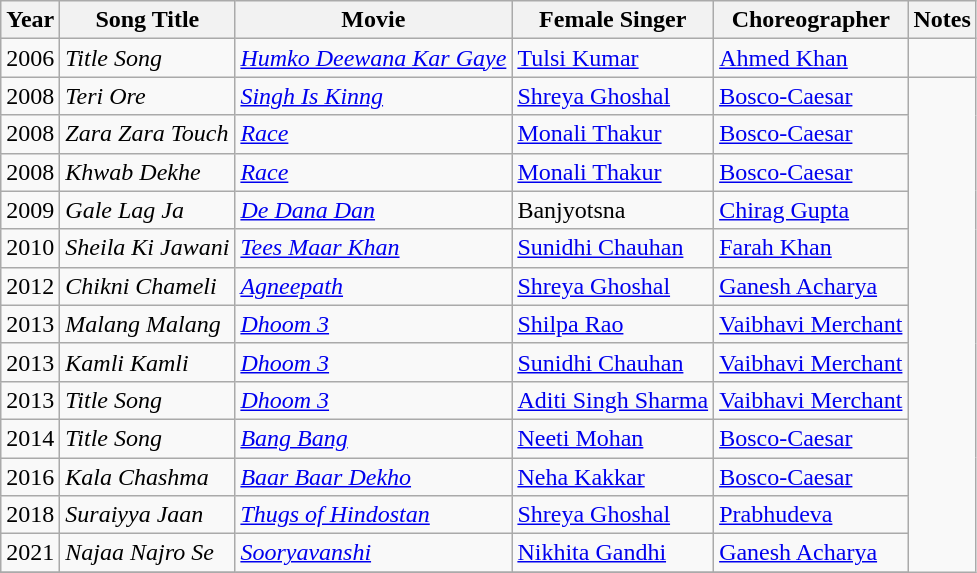<table class="wikitable plainrowheaders">
<tr>
<th scope="col">Year</th>
<th scope="col">Song Title</th>
<th scope="col">Movie</th>
<th scope="col">Female Singer</th>
<th scope="col">Choreographer</th>
<th scope="col" class="unsortable">Notes</th>
</tr>
<tr>
<td>2006</td>
<td><em>Title Song</em></td>
<td><em><a href='#'>Humko Deewana Kar Gaye</a></em></td>
<td><a href='#'>Tulsi Kumar</a></td>
<td><a href='#'>Ahmed Khan</a></td>
<td></td>
</tr>
<tr>
<td>2008</td>
<td><em>Teri Ore</em></td>
<td><em><a href='#'>Singh Is Kinng</a></em></td>
<td><a href='#'>Shreya Ghoshal</a></td>
<td><a href='#'>Bosco-Caesar</a></td>
</tr>
<tr>
<td>2008</td>
<td><em>Zara Zara Touch</em></td>
<td><em><a href='#'>Race</a></em></td>
<td><a href='#'>Monali Thakur</a></td>
<td><a href='#'>Bosco-Caesar</a></td>
</tr>
<tr>
<td>2008</td>
<td><em>Khwab Dekhe</em></td>
<td><em><a href='#'>Race</a></em></td>
<td><a href='#'>Monali Thakur</a></td>
<td><a href='#'>Bosco-Caesar</a></td>
</tr>
<tr>
<td>2009</td>
<td><em>Gale Lag Ja</em></td>
<td><em><a href='#'>De Dana Dan</a></em></td>
<td>Banjyotsna</td>
<td><a href='#'>Chirag Gupta</a></td>
</tr>
<tr>
<td>2010</td>
<td><em>Sheila Ki Jawani</em></td>
<td><em><a href='#'>Tees Maar Khan</a></em></td>
<td><a href='#'>Sunidhi Chauhan</a></td>
<td><a href='#'>Farah Khan</a></td>
</tr>
<tr>
<td>2012</td>
<td><em>Chikni Chameli</em></td>
<td><em><a href='#'>Agneepath</a></em></td>
<td><a href='#'>Shreya Ghoshal</a></td>
<td><a href='#'>Ganesh Acharya</a></td>
</tr>
<tr>
<td>2013</td>
<td><em>Malang Malang</em></td>
<td><em><a href='#'>Dhoom 3</a></em></td>
<td><a href='#'>Shilpa Rao</a></td>
<td><a href='#'>Vaibhavi Merchant</a></td>
</tr>
<tr>
<td>2013</td>
<td><em>Kamli Kamli</em></td>
<td><em><a href='#'>Dhoom 3</a></em></td>
<td><a href='#'>Sunidhi Chauhan</a></td>
<td><a href='#'>Vaibhavi Merchant</a></td>
</tr>
<tr>
<td>2013</td>
<td><em>Title Song</em></td>
<td><em><a href='#'>Dhoom 3</a></em></td>
<td><a href='#'>Aditi Singh Sharma</a></td>
<td><a href='#'>Vaibhavi Merchant</a></td>
</tr>
<tr>
<td>2014</td>
<td><em>Title Song</em></td>
<td><em><a href='#'>Bang Bang</a></em></td>
<td><a href='#'>Neeti Mohan</a></td>
<td><a href='#'>Bosco-Caesar</a></td>
</tr>
<tr>
<td>2016</td>
<td><em>Kala Chashma</em></td>
<td><em><a href='#'>Baar Baar Dekho</a></em></td>
<td><a href='#'>Neha Kakkar</a></td>
<td><a href='#'>Bosco-Caesar</a></td>
</tr>
<tr>
<td>2018</td>
<td><em>Suraiyya Jaan</em></td>
<td><em><a href='#'>Thugs of Hindostan</a></em></td>
<td><a href='#'>Shreya Ghoshal</a></td>
<td><a href='#'>Prabhudeva</a></td>
</tr>
<tr>
<td>2021</td>
<td><em>Najaa Najro Se</em></td>
<td><em><a href='#'>Sooryavanshi</a></em></td>
<td><a href='#'>Nikhita Gandhi</a></td>
<td><a href='#'>Ganesh Acharya</a></td>
</tr>
<tr>
</tr>
</table>
